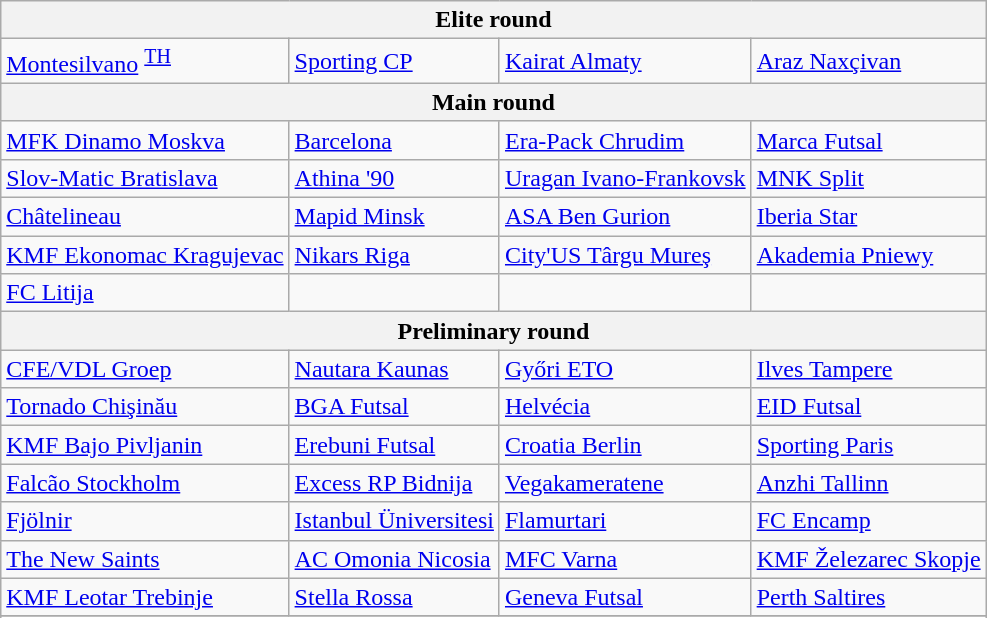<table class="wikitable">
<tr>
<th colspan="4">Elite round</th>
</tr>
<tr>
<td> <a href='#'>Montesilvano</a> <sup><a href='#'>TH</a></sup></td>
<td> <a href='#'>Sporting CP</a></td>
<td> <a href='#'>Kairat Almaty</a></td>
<td> <a href='#'>Araz Naxçivan</a></td>
</tr>
<tr>
<th colspan="4">Main round</th>
</tr>
<tr>
<td> <a href='#'>MFK Dinamo Moskva</a></td>
<td> <a href='#'>Barcelona</a></td>
<td> <a href='#'>Era-Pack Chrudim</a></td>
<td> <a href='#'>Marca Futsal</a></td>
</tr>
<tr>
<td> <a href='#'>Slov-Matic Bratislava</a></td>
<td> <a href='#'>Athina '90</a></td>
<td> <a href='#'>Uragan Ivano-Frankovsk</a></td>
<td> <a href='#'>MNK Split</a></td>
</tr>
<tr>
<td> <a href='#'>Châtelineau</a></td>
<td> <a href='#'>Mapid Minsk</a></td>
<td> <a href='#'>ASA Ben Gurion</a></td>
<td> <a href='#'>Iberia Star</a></td>
</tr>
<tr>
<td> <a href='#'>KMF Ekonomac Kragujevac</a></td>
<td> <a href='#'>Nikars Riga</a></td>
<td> <a href='#'>City'US Târgu Mureş</a></td>
<td> <a href='#'>Akademia Pniewy</a></td>
</tr>
<tr>
<td> <a href='#'>FC Litija</a></td>
<td></td>
<td></td>
<td></td>
</tr>
<tr>
<th colspan="4">Preliminary round</th>
</tr>
<tr>
<td> <a href='#'>CFE/VDL Groep</a></td>
<td> <a href='#'>Nautara Kaunas</a></td>
<td> <a href='#'>Győri ETO</a></td>
<td> <a href='#'>Ilves Tampere</a></td>
</tr>
<tr>
<td> <a href='#'>Tornado Chişinău</a></td>
<td> <a href='#'>BGA Futsal</a></td>
<td> <a href='#'>Helvécia</a></td>
<td> <a href='#'>EID Futsal</a></td>
</tr>
<tr>
<td> <a href='#'>KMF Bajo Pivljanin</a></td>
<td> <a href='#'>Erebuni Futsal</a></td>
<td> <a href='#'>Croatia Berlin</a></td>
<td> <a href='#'>Sporting Paris</a></td>
</tr>
<tr>
<td> <a href='#'>Falcão Stockholm</a></td>
<td> <a href='#'>Excess RP Bidnija</a></td>
<td> <a href='#'>Vegakameratene</a></td>
<td> <a href='#'>Anzhi Tallinn</a></td>
</tr>
<tr>
<td> <a href='#'>Fjölnir</a></td>
<td> <a href='#'>Istanbul Üniversitesi</a></td>
<td> <a href='#'>Flamurtari</a></td>
<td> <a href='#'>FC Encamp</a></td>
</tr>
<tr>
<td> <a href='#'>The New Saints</a></td>
<td> <a href='#'>AC Omonia Nicosia</a></td>
<td> <a href='#'>MFC Varna</a></td>
<td> <a href='#'>KMF Železarec Skopje</a></td>
</tr>
<tr>
<td> <a href='#'>KMF Leotar Trebinje</a></td>
<td> <a href='#'>Stella Rossa</a></td>
<td> <a href='#'>Geneva Futsal</a></td>
<td> <a href='#'>Perth Saltires</a></td>
</tr>
<tr>
</tr>
<tr>
</tr>
</table>
